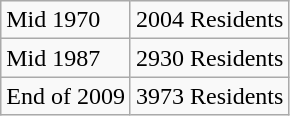<table class="wikitable" style="float:left;">
<tr>
<td>Mid 1970</td>
<td>2004 Residents</td>
</tr>
<tr>
<td>Mid 1987</td>
<td>2930 Residents</td>
</tr>
<tr>
<td>End of 2009</td>
<td>3973 Residents</td>
</tr>
</table>
